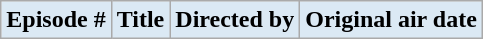<table class="wikitable plainrowheaders" >
<tr>
<th style="background:#dbe9f4; color:#000; text-align:center;">Episode #</th>
<th ! style="background:#dbe9f4; color:#000; text-align:center;">Title</th>
<th ! style="background:#dbe9f4; color:#000; text-align:center;">Directed by</th>
<th ! style="background:#dbe9f4; color:#000; text-align:center;">Original air date<br>












</th>
</tr>
</table>
